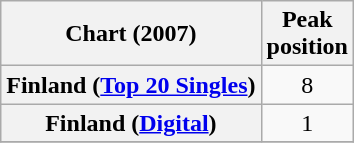<table class="wikitable sortable plainrowheaders">
<tr>
<th>Chart (2007)</th>
<th>Peak<br>position</th>
</tr>
<tr>
<th scope="row">Finland (<a href='#'>Top 20 Singles</a>)</th>
<td style="text-align:center;">8</td>
</tr>
<tr>
<th scope="row">Finland (<a href='#'>Digital</a>)</th>
<td style="text-align:center;">1</td>
</tr>
<tr>
</tr>
</table>
